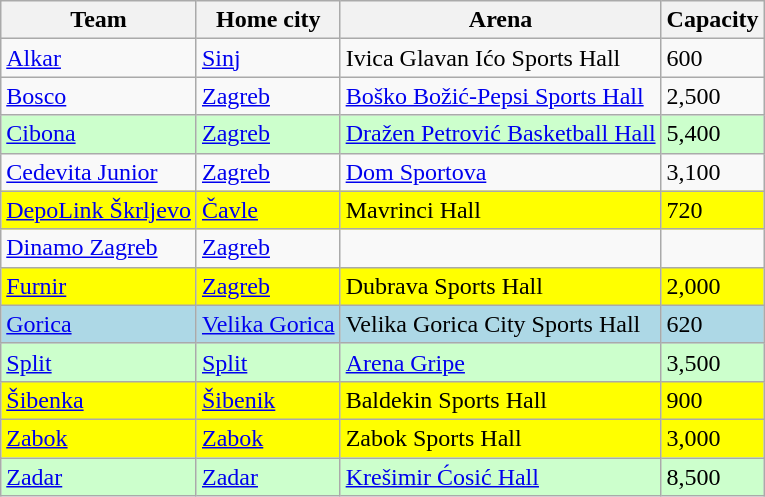<table class="wikitable">
<tr>
<th>Team</th>
<th>Home city</th>
<th>Arena</th>
<th>Capacity</th>
</tr>
<tr>
<td><a href='#'>Alkar</a></td>
<td><a href='#'>Sinj</a></td>
<td>Ivica Glavan Ićo Sports Hall</td>
<td>600</td>
</tr>
<tr>
<td><a href='#'>Bosco</a></td>
<td><a href='#'>Zagreb</a></td>
<td><a href='#'>Boško Božić-Pepsi Sports Hall</a></td>
<td>2,500</td>
</tr>
<tr bgcolor="ccffcc">
<td><a href='#'>Cibona</a></td>
<td><a href='#'>Zagreb</a></td>
<td><a href='#'>Dražen Petrović Basketball Hall</a></td>
<td>5,400</td>
</tr>
<tr>
<td><a href='#'>Cedevita Junior</a></td>
<td><a href='#'>Zagreb</a></td>
<td><a href='#'>Dom Sportova</a></td>
<td>3,100</td>
</tr>
<tr bgcolor="yellow">
<td><a href='#'>DepoLink Škrljevo</a></td>
<td><a href='#'>Čavle</a></td>
<td>Mavrinci Hall</td>
<td>720</td>
</tr>
<tr>
<td><a href='#'>Dinamo Zagreb</a></td>
<td><a href='#'>Zagreb</a></td>
<td></td>
<td></td>
</tr>
<tr bgcolor="yellow">
<td><a href='#'>Furnir</a></td>
<td><a href='#'>Zagreb</a></td>
<td>Dubrava Sports Hall</td>
<td>2,000</td>
</tr>
<tr bgcolor="lightblue">
<td><a href='#'>Gorica</a></td>
<td><a href='#'>Velika Gorica</a></td>
<td>Velika Gorica City Sports Hall</td>
<td>620</td>
</tr>
<tr bgcolor="ccffcc">
<td><a href='#'>Split</a></td>
<td><a href='#'>Split</a></td>
<td><a href='#'>Arena Gripe</a></td>
<td>3,500</td>
</tr>
<tr bgcolor="yellow">
<td><a href='#'>Šibenka</a></td>
<td><a href='#'>Šibenik</a></td>
<td>Baldekin Sports Hall</td>
<td>900</td>
</tr>
<tr bgcolor="yellow">
<td><a href='#'>Zabok</a></td>
<td><a href='#'>Zabok</a></td>
<td>Zabok Sports Hall</td>
<td>3,000</td>
</tr>
<tr bgcolor="ccffcc">
<td><a href='#'>Zadar</a></td>
<td><a href='#'>Zadar</a></td>
<td><a href='#'>Krešimir Ćosić Hall</a></td>
<td>8,500</td>
</tr>
</table>
